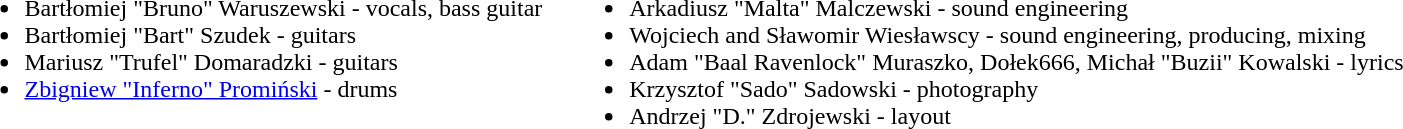<table>
<tr>
<td valign="top"><br><ul><li>Bartłomiej "Bruno" Waruszewski - vocals, bass guitar</li><li>Bartłomiej "Bart" Szudek - guitars</li><li>Mariusz "Trufel" Domaradzki - guitars</li><li><a href='#'>Zbigniew "Inferno" Promiński</a> - drums</li></ul></td>
<td width="10"></td>
<td valign="top"><br><ul><li>Arkadiusz "Malta" Malczewski - sound engineering</li><li>Wojciech and Sławomir Wiesławscy - sound engineering, producing, mixing</li><li>Adam "Baal Ravenlock" Muraszko, Dołek666, Michał "Buzii" Kowalski - lyrics</li><li>Krzysztof "Sado" Sadowski - photography</li><li>Andrzej "D." Zdrojewski - layout</li></ul></td>
</tr>
</table>
